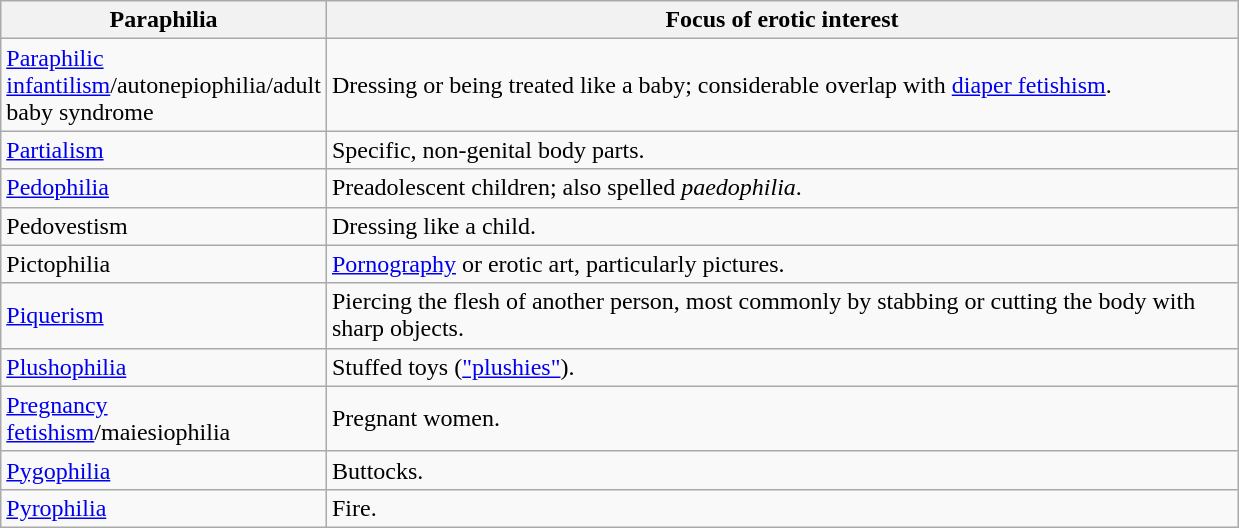<table class="wikitable sortable" border="1">
<tr>
<th width="200px">Paraphilia</th>
<th width="600px">Focus of erotic interest</th>
</tr>
<tr>
<td><a href='#'>Paraphilic infantilism</a>/autonepiophilia/adult baby syndrome</td>
<td>Dressing or being treated like a baby; considerable overlap with <a href='#'>diaper fetishism</a>.</td>
</tr>
<tr>
<td><a href='#'>Partialism</a></td>
<td>Specific, non-genital body parts.</td>
</tr>
<tr>
<td><a href='#'>Pedophilia</a></td>
<td>Preadolescent children; also spelled <em>paedophilia</em>.</td>
</tr>
<tr>
<td>Pedovestism</td>
<td>Dressing like a child.</td>
</tr>
<tr>
<td>Pictophilia</td>
<td><a href='#'>Pornography</a> or erotic art, particularly pictures.</td>
</tr>
<tr>
<td><a href='#'>Piquerism</a></td>
<td>Piercing the flesh of another person, most commonly by stabbing or cutting the body with sharp objects.</td>
</tr>
<tr>
<td><a href='#'>Plushophilia</a></td>
<td>Stuffed toys (<a href='#'>"plushies"</a>).</td>
</tr>
<tr>
<td><a href='#'>Pregnancy fetishism</a>/maiesiophilia</td>
<td>Pregnant women.</td>
</tr>
<tr>
<td><a href='#'>Pygophilia</a></td>
<td>Buttocks.</td>
</tr>
<tr>
<td><a href='#'>Pyrophilia</a></td>
<td>Fire.</td>
</tr>
</table>
